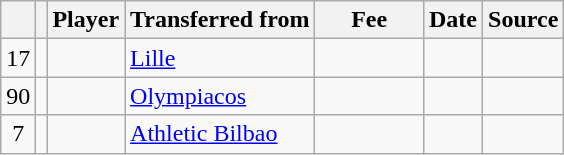<table class="wikitable plainrowheaders sortable">
<tr>
<th></th>
<th></th>
<th scope=col><strong>Player</strong></th>
<th><strong>Transferred from</strong></th>
<th !scope=col; style="width: 65px;"><strong>Fee</strong></th>
<th scope=col><strong>Date</strong></th>
<th scope=col><strong>Source</strong></th>
</tr>
<tr>
<td align=center>17</td>
<td align=center></td>
<td></td>
<td> <a href='#'>Lille</a></td>
<td></td>
<td></td>
<td></td>
</tr>
<tr>
<td align=center>90</td>
<td align=center></td>
<td></td>
<td> <a href='#'>Olympiacos</a></td>
<td></td>
<td></td>
<td></td>
</tr>
<tr>
<td align=center>7</td>
<td align=center></td>
<td></td>
<td> <a href='#'>Athletic Bilbao</a></td>
<td></td>
<td></td>
<td></td>
</tr>
</table>
